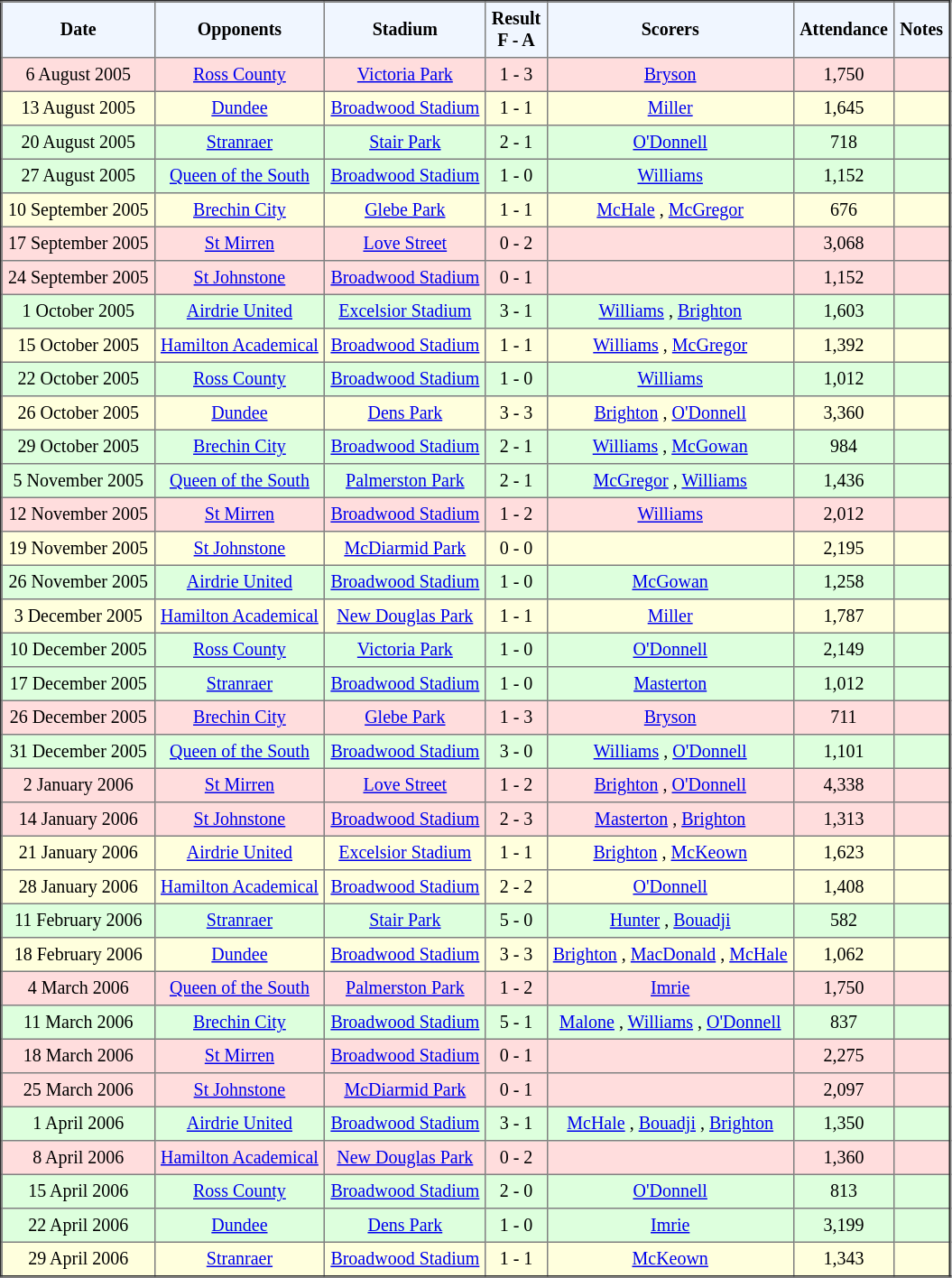<table border="2" cellpadding="4" style="border-collapse:collapse; text-align:center; font-size:smaller;">
<tr style="background:#f0f6ff;">
<th><strong>Date</strong></th>
<th><strong>Opponents</strong></th>
<th><strong>Stadium</strong></th>
<th><strong>Result<br>F - A</strong></th>
<th><strong>Scorers</strong></th>
<th><strong>Attendance</strong></th>
<th><strong>Notes</strong></th>
</tr>
<tr bgcolor="ffdddd">
<td>6 August 2005</td>
<td><a href='#'>Ross County</a></td>
<td><a href='#'>Victoria Park</a></td>
<td>1 - 3</td>
<td><a href='#'>Bryson</a> </td>
<td>1,750</td>
<td></td>
</tr>
<tr bgcolor="ffffdd">
<td>13 August 2005</td>
<td><a href='#'>Dundee</a></td>
<td><a href='#'>Broadwood Stadium</a></td>
<td>1 - 1</td>
<td><a href='#'>Miller</a> </td>
<td>1,645</td>
<td></td>
</tr>
<tr bgcolor="ddffdd">
<td>20 August 2005</td>
<td><a href='#'>Stranraer</a></td>
<td><a href='#'>Stair Park</a></td>
<td>2 - 1</td>
<td><a href='#'>O'Donnell</a>  </td>
<td>718</td>
<td></td>
</tr>
<tr bgcolor="ddffdd">
<td>27 August 2005</td>
<td><a href='#'>Queen of the South</a></td>
<td><a href='#'>Broadwood Stadium</a></td>
<td>1 - 0</td>
<td><a href='#'>Williams</a> </td>
<td>1,152</td>
<td></td>
</tr>
<tr bgcolor="ffffdd">
<td>10 September 2005</td>
<td><a href='#'>Brechin City</a></td>
<td><a href='#'>Glebe Park</a></td>
<td>1 - 1</td>
<td><a href='#'>McHale</a> , <a href='#'>McGregor</a> </td>
<td>676</td>
<td></td>
</tr>
<tr bgcolor="ffdddd">
<td>17 September 2005</td>
<td><a href='#'>St Mirren</a></td>
<td><a href='#'>Love Street</a></td>
<td>0 - 2</td>
<td></td>
<td>3,068</td>
<td></td>
</tr>
<tr bgcolor="ffdddd">
<td>24 September 2005</td>
<td><a href='#'>St Johnstone</a></td>
<td><a href='#'>Broadwood Stadium</a></td>
<td>0 - 1</td>
<td></td>
<td>1,152</td>
<td></td>
</tr>
<tr bgcolor="ddffdd">
<td>1 October 2005</td>
<td><a href='#'>Airdrie United</a></td>
<td><a href='#'>Excelsior Stadium</a></td>
<td>3 - 1</td>
<td><a href='#'>Williams</a>  , <a href='#'>Brighton</a> </td>
<td>1,603</td>
<td></td>
</tr>
<tr bgcolor="ffffdd">
<td>15 October 2005</td>
<td><a href='#'>Hamilton Academical</a></td>
<td><a href='#'>Broadwood Stadium</a></td>
<td>1 - 1</td>
<td><a href='#'>Williams</a> , <a href='#'>McGregor</a> </td>
<td>1,392</td>
<td></td>
</tr>
<tr bgcolor="ddffdd">
<td>22 October 2005</td>
<td><a href='#'>Ross County</a></td>
<td><a href='#'>Broadwood Stadium</a></td>
<td>1 - 0</td>
<td><a href='#'>Williams</a> </td>
<td>1,012</td>
<td></td>
</tr>
<tr bgcolor="ffffdd">
<td>26 October 2005</td>
<td><a href='#'>Dundee</a></td>
<td><a href='#'>Dens Park</a></td>
<td>3 - 3</td>
<td><a href='#'>Brighton</a> , <a href='#'>O'Donnell</a>  </td>
<td>3,360</td>
<td></td>
</tr>
<tr bgcolor="ddffdd">
<td>29 October 2005</td>
<td><a href='#'>Brechin City</a></td>
<td><a href='#'>Broadwood Stadium</a></td>
<td>2 - 1</td>
<td><a href='#'>Williams</a> , <a href='#'>McGowan</a> </td>
<td>984</td>
<td></td>
</tr>
<tr bgcolor="ddffdd">
<td>5 November 2005</td>
<td><a href='#'>Queen of the South</a></td>
<td><a href='#'>Palmerston Park</a></td>
<td>2 - 1</td>
<td><a href='#'>McGregor</a> , <a href='#'>Williams</a> </td>
<td>1,436</td>
<td></td>
</tr>
<tr bgcolor="ffdddd">
<td>12 November 2005</td>
<td><a href='#'>St Mirren</a></td>
<td><a href='#'>Broadwood Stadium</a></td>
<td>1 - 2</td>
<td><a href='#'>Williams</a> </td>
<td>2,012</td>
<td></td>
</tr>
<tr bgcolor="ffffdd">
<td>19 November 2005</td>
<td><a href='#'>St Johnstone</a></td>
<td><a href='#'>McDiarmid Park</a></td>
<td>0 - 0</td>
<td></td>
<td>2,195</td>
<td></td>
</tr>
<tr bgcolor="ddffdd">
<td>26 November 2005</td>
<td><a href='#'>Airdrie United</a></td>
<td><a href='#'>Broadwood Stadium</a></td>
<td>1 - 0</td>
<td><a href='#'>McGowan</a> </td>
<td>1,258</td>
<td></td>
</tr>
<tr bgcolor="ffffdd">
<td>3 December 2005</td>
<td><a href='#'>Hamilton Academical</a></td>
<td><a href='#'>New Douglas Park</a></td>
<td>1 - 1</td>
<td><a href='#'>Miller</a> </td>
<td>1,787</td>
<td></td>
</tr>
<tr bgcolor="ddffdd">
<td>10 December 2005</td>
<td><a href='#'>Ross County</a></td>
<td><a href='#'>Victoria Park</a></td>
<td>1 - 0</td>
<td><a href='#'>O'Donnell</a> </td>
<td>2,149</td>
<td></td>
</tr>
<tr bgcolor="ddffdd">
<td>17 December 2005</td>
<td><a href='#'>Stranraer</a></td>
<td><a href='#'>Broadwood Stadium</a></td>
<td>1 - 0</td>
<td><a href='#'>Masterton</a> </td>
<td>1,012</td>
<td></td>
</tr>
<tr bgcolor="ffdddd">
<td>26 December 2005</td>
<td><a href='#'>Brechin City</a></td>
<td><a href='#'>Glebe Park</a></td>
<td>1 - 3</td>
<td><a href='#'>Bryson</a> </td>
<td>711</td>
<td></td>
</tr>
<tr bgcolor="ddffdd">
<td>31 December 2005</td>
<td><a href='#'>Queen of the South</a></td>
<td><a href='#'>Broadwood Stadium</a></td>
<td>3 - 0</td>
<td><a href='#'>Williams</a>  , <a href='#'>O'Donnell</a> </td>
<td>1,101</td>
<td></td>
</tr>
<tr bgcolor="ffdddd">
<td>2 January 2006</td>
<td><a href='#'>St Mirren</a></td>
<td><a href='#'>Love Street</a></td>
<td>1 - 2</td>
<td><a href='#'>Brighton</a> , <a href='#'>O'Donnell</a> </td>
<td>4,338</td>
<td></td>
</tr>
<tr bgcolor="ffdddd">
<td>14 January 2006</td>
<td><a href='#'>St Johnstone</a></td>
<td><a href='#'>Broadwood Stadium</a></td>
<td>2 - 3</td>
<td><a href='#'>Masterton</a> , <a href='#'>Brighton</a> </td>
<td>1,313</td>
<td></td>
</tr>
<tr bgcolor="ffffdd">
<td>21 January 2006</td>
<td><a href='#'>Airdrie United</a></td>
<td><a href='#'>Excelsior Stadium</a></td>
<td>1 - 1</td>
<td><a href='#'>Brighton</a> , <a href='#'>McKeown</a> </td>
<td>1,623</td>
<td></td>
</tr>
<tr bgcolor="ffffdd">
<td>28 January 2006</td>
<td><a href='#'>Hamilton Academical</a></td>
<td><a href='#'>Broadwood Stadium</a></td>
<td>2 - 2</td>
<td><a href='#'>O'Donnell</a>  </td>
<td>1,408</td>
<td></td>
</tr>
<tr bgcolor="ddffdd">
<td>11 February 2006</td>
<td><a href='#'>Stranraer</a></td>
<td><a href='#'>Stair Park</a></td>
<td>5 - 0</td>
<td><a href='#'>Hunter</a>    , <a href='#'>Bouadji</a> </td>
<td>582</td>
<td></td>
</tr>
<tr bgcolor="ffffdd">
<td>18 February 2006</td>
<td><a href='#'>Dundee</a></td>
<td><a href='#'>Broadwood Stadium</a></td>
<td>3 - 3</td>
<td><a href='#'>Brighton</a> , <a href='#'>MacDonald</a> , <a href='#'>McHale</a> </td>
<td>1,062</td>
<td></td>
</tr>
<tr bgcolor="ffdddd">
<td>4 March 2006</td>
<td><a href='#'>Queen of the South</a></td>
<td><a href='#'>Palmerston Park</a></td>
<td>1 - 2</td>
<td><a href='#'>Imrie</a> </td>
<td>1,750</td>
<td></td>
</tr>
<tr bgcolor="ddffdd">
<td>11 March 2006</td>
<td><a href='#'>Brechin City</a></td>
<td><a href='#'>Broadwood Stadium</a></td>
<td>5 - 1</td>
<td><a href='#'>Malone</a> , <a href='#'>Williams</a>   , <a href='#'>O'Donnell</a> </td>
<td>837</td>
<td></td>
</tr>
<tr bgcolor="ffdddd">
<td>18 March 2006</td>
<td><a href='#'>St Mirren</a></td>
<td><a href='#'>Broadwood Stadium</a></td>
<td>0 - 1</td>
<td></td>
<td>2,275</td>
<td></td>
</tr>
<tr bgcolor="ffdddd">
<td>25 March 2006</td>
<td><a href='#'>St Johnstone</a></td>
<td><a href='#'>McDiarmid Park</a></td>
<td>0 - 1</td>
<td></td>
<td>2,097</td>
<td></td>
</tr>
<tr bgcolor="ddffdd">
<td>1 April 2006</td>
<td><a href='#'>Airdrie United</a></td>
<td><a href='#'>Broadwood Stadium</a></td>
<td>3 - 1</td>
<td><a href='#'>McHale</a> , <a href='#'>Bouadji</a> , <a href='#'>Brighton</a> </td>
<td>1,350</td>
<td></td>
</tr>
<tr bgcolor="ffdddd">
<td>8 April 2006</td>
<td><a href='#'>Hamilton Academical</a></td>
<td><a href='#'>New Douglas Park</a></td>
<td>0 - 2</td>
<td></td>
<td>1,360</td>
<td></td>
</tr>
<tr bgcolor="ddffdd">
<td>15 April 2006</td>
<td><a href='#'>Ross County</a></td>
<td><a href='#'>Broadwood Stadium</a></td>
<td>2 - 0</td>
<td><a href='#'>O'Donnell</a>  </td>
<td>813</td>
<td></td>
</tr>
<tr bgcolor="ddffdd">
<td>22 April 2006</td>
<td><a href='#'>Dundee</a></td>
<td><a href='#'>Dens Park</a></td>
<td>1 - 0</td>
<td><a href='#'>Imrie</a> </td>
<td>3,199</td>
<td></td>
</tr>
<tr bgcolor="ffffdd">
<td>29 April 2006</td>
<td><a href='#'>Stranraer</a></td>
<td><a href='#'>Broadwood Stadium</a></td>
<td>1 - 1</td>
<td><a href='#'>McKeown</a> </td>
<td>1,343</td>
<td></td>
</tr>
</table>
